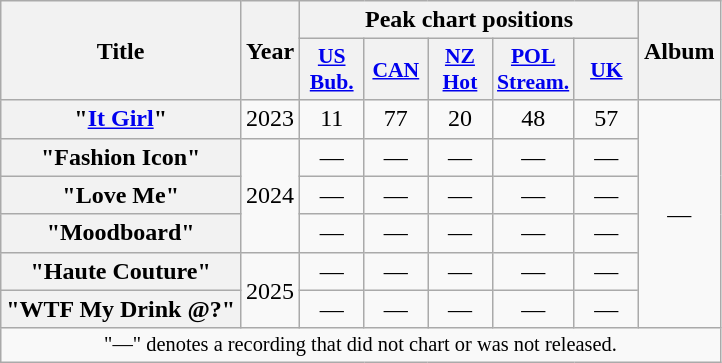<table class="wikitable plainrowheaders" style="text-align:center;">
<tr>
<th scope="col" rowspan="2">Title</th>
<th scope="col" rowspan="2">Year</th>
<th scope="col" colspan="5">Peak chart positions</th>
<th rowspan="2">Album</th>
</tr>
<tr>
<th scope="col" style="width:2.5em;font-size:90%;"><a href='#'>US<br>Bub.</a><br></th>
<th scope="col" style="width:2.5em;font-size:90%;"><a href='#'>CAN</a><br></th>
<th scope="col" style="width:2.5em;font-size:90%;"><a href='#'>NZ<br>Hot</a><br></th>
<th scope="col" style="width:2.5em;font-size:90%;"><a href='#'>POL<br>Stream.</a><br></th>
<th scope="col" style="width:2.5em;font-size:90%;"><a href='#'>UK</a><br></th>
</tr>
<tr>
<th scope="row">"<a href='#'>It Girl</a>"</th>
<td>2023</td>
<td>11</td>
<td>77</td>
<td>20</td>
<td>48</td>
<td>57</td>
<td rowspan="6">—</td>
</tr>
<tr>
<th scope="row">"Fashion Icon"<br></th>
<td rowspan="3">2024</td>
<td>—</td>
<td>—</td>
<td>—</td>
<td>—</td>
<td>—</td>
</tr>
<tr>
<th scope="row">"Love Me"</th>
<td>—</td>
<td>—</td>
<td>—</td>
<td>—</td>
<td>—</td>
</tr>
<tr>
<th scope="row">"Moodboard"</th>
<td>—</td>
<td>—</td>
<td>—</td>
<td>—</td>
<td>—</td>
</tr>
<tr>
<th scope="row">"Haute Couture"<br></th>
<td rowspan="2">2025</td>
<td>—</td>
<td>—</td>
<td>—</td>
<td>—</td>
<td>—</td>
</tr>
<tr>
<th scope="row">"WTF My Drink @?"</th>
<td>—</td>
<td>—</td>
<td>—</td>
<td>—</td>
<td>—</td>
</tr>
<tr>
<td colspan="8" style="font-size:85%;">"—" denotes a recording that did not chart or was not released.</td>
</tr>
</table>
